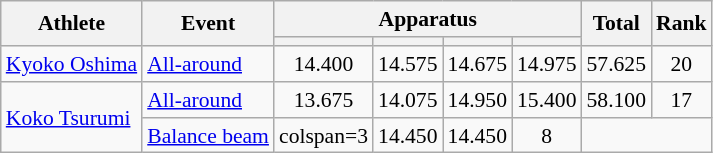<table class="wikitable" style="font-size:90%">
<tr>
<th rowspan=2>Athlete</th>
<th rowspan=2>Event</th>
<th colspan =4>Apparatus</th>
<th rowspan=2>Total</th>
<th rowspan=2>Rank</th>
</tr>
<tr style="font-size:95%">
<th></th>
<th></th>
<th></th>
<th></th>
</tr>
<tr align=center>
<td align=left><a href='#'>Kyoko Oshima</a></td>
<td align=left><a href='#'>All-around</a></td>
<td>14.400</td>
<td>14.575</td>
<td>14.675</td>
<td>14.975</td>
<td>57.625</td>
<td>20</td>
</tr>
<tr align=center>
<td align=left rowspan=2><a href='#'>Koko Tsurumi</a></td>
<td align=left><a href='#'>All-around</a></td>
<td>13.675</td>
<td>14.075</td>
<td>14.950</td>
<td>15.400</td>
<td>58.100</td>
<td>17</td>
</tr>
<tr align=center>
<td align=left><a href='#'>Balance beam</a></td>
<td>colspan=3 </td>
<td>14.450</td>
<td>14.450</td>
<td>8</td>
</tr>
</table>
